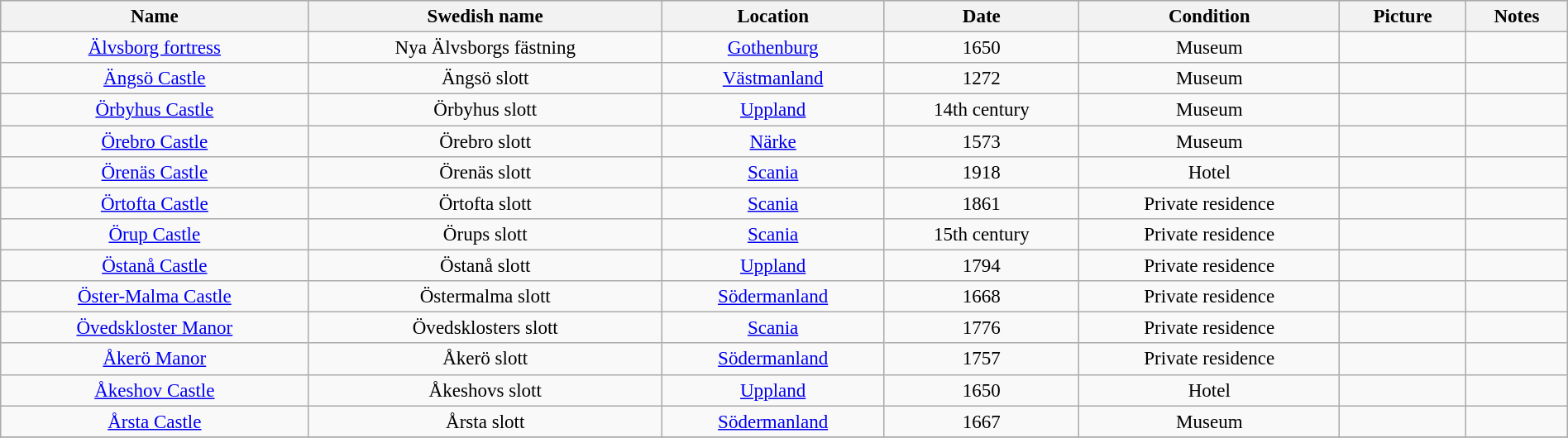<table class="wikitable sortable" style="font-size: 96%; width:100%; text-align: center">
<tr bgcolor="#ccccff">
<th>Name</th>
<th>Swedish name</th>
<th>Location</th>
<th>Date</th>
<th>Condition</th>
<th>Picture</th>
<th>Notes</th>
</tr>
<tr ---->
<td><a href='#'>Älvsborg fortress</a></td>
<td>Nya Älvsborgs fästning</td>
<td><a href='#'>Gothenburg</a></td>
<td>1650</td>
<td>Museum</td>
<td></td>
<td></td>
</tr>
<tr ---->
<td><a href='#'>Ängsö Castle</a></td>
<td>Ängsö slott</td>
<td><a href='#'>Västmanland</a></td>
<td>1272</td>
<td>Museum</td>
<td></td>
<td></td>
</tr>
<tr ---->
<td><a href='#'>Örbyhus Castle</a></td>
<td>Örbyhus slott</td>
<td><a href='#'>Uppland</a></td>
<td>14th century</td>
<td>Museum</td>
<td></td>
<td></td>
</tr>
<tr ---->
<td><a href='#'>Örebro Castle</a></td>
<td>Örebro slott</td>
<td><a href='#'>Närke</a></td>
<td>1573</td>
<td>Museum</td>
<td></td>
<td></td>
</tr>
<tr ---->
<td><a href='#'>Örenäs Castle</a></td>
<td>Örenäs slott</td>
<td><a href='#'>Scania</a></td>
<td>1918</td>
<td>Hotel</td>
<td></td>
<td></td>
</tr>
<tr ---->
<td><a href='#'>Örtofta Castle</a></td>
<td>Örtofta slott</td>
<td><a href='#'>Scania</a></td>
<td>1861</td>
<td>Private residence</td>
<td></td>
<td></td>
</tr>
<tr ---->
<td><a href='#'>Örup Castle</a></td>
<td>Örups slott</td>
<td><a href='#'>Scania</a></td>
<td>15th century</td>
<td>Private residence</td>
<td></td>
<td></td>
</tr>
<tr ---->
<td><a href='#'>Östanå Castle</a></td>
<td>Östanå slott</td>
<td><a href='#'>Uppland</a></td>
<td>1794</td>
<td>Private residence</td>
<td></td>
<td></td>
</tr>
<tr ---->
<td><a href='#'>Öster-Malma Castle</a></td>
<td>Östermalma slott</td>
<td><a href='#'>Södermanland</a></td>
<td>1668</td>
<td>Private residence</td>
<td></td>
<td></td>
</tr>
<tr ---->
<td><a href='#'>Övedskloster Manor</a></td>
<td>Övedsklosters slott</td>
<td><a href='#'>Scania</a></td>
<td>1776</td>
<td>Private residence</td>
<td></td>
<td></td>
</tr>
<tr ---->
<td><a href='#'>Åkerö Manor</a></td>
<td>Åkerö slott</td>
<td><a href='#'>Södermanland</a></td>
<td>1757</td>
<td>Private residence</td>
<td></td>
<td></td>
</tr>
<tr ---->
<td><a href='#'>Åkeshov Castle</a></td>
<td>Åkeshovs slott</td>
<td><a href='#'>Uppland</a></td>
<td>1650</td>
<td>Hotel</td>
<td></td>
<td></td>
</tr>
<tr ---->
<td><a href='#'>Årsta Castle</a></td>
<td>Årsta slott</td>
<td><a href='#'>Södermanland</a></td>
<td>1667</td>
<td>Museum</td>
<td></td>
<td></td>
</tr>
<tr ---->
</tr>
</table>
